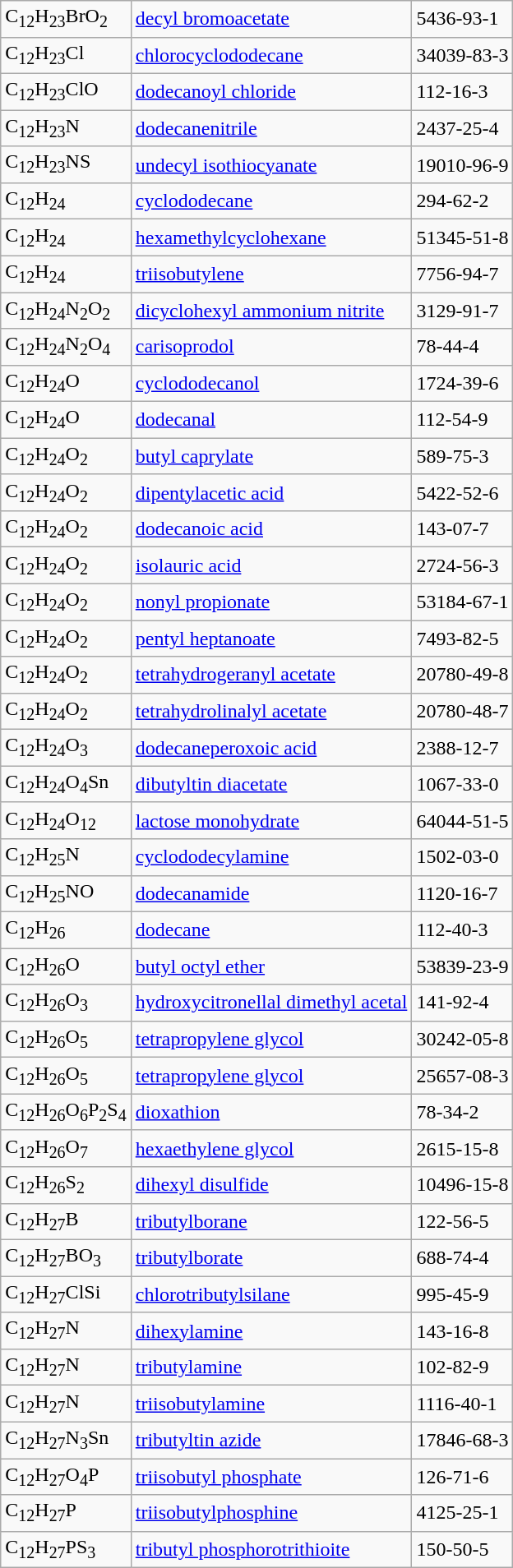<table class="wikitable">
<tr>
<td>C<sub>12</sub>H<sub>23</sub>BrO<sub>2</sub></td>
<td><a href='#'>decyl bromoacetate</a></td>
<td>5436-93-1</td>
</tr>
<tr>
<td>C<sub>12</sub>H<sub>23</sub>Cl</td>
<td><a href='#'>chlorocyclododecane</a></td>
<td>34039-83-3</td>
</tr>
<tr>
<td>C<sub>12</sub>H<sub>23</sub>ClO</td>
<td><a href='#'>dodecanoyl chloride</a></td>
<td>112-16-3</td>
</tr>
<tr>
<td>C<sub>12</sub>H<sub>23</sub>N</td>
<td><a href='#'>dodecanenitrile</a></td>
<td>2437-25-4</td>
</tr>
<tr>
<td>C<sub>12</sub>H<sub>23</sub>NS</td>
<td><a href='#'>undecyl isothiocyanate</a></td>
<td>19010-96-9</td>
</tr>
<tr>
<td>C<sub>12</sub>H<sub>24</sub></td>
<td><a href='#'>cyclododecane</a></td>
<td>294-62-2</td>
</tr>
<tr>
<td>C<sub>12</sub>H<sub>24</sub></td>
<td><a href='#'>hexamethylcyclohexane</a></td>
<td>51345-51-8</td>
</tr>
<tr>
<td>C<sub>12</sub>H<sub>24</sub></td>
<td><a href='#'>triisobutylene</a></td>
<td>7756-94-7</td>
</tr>
<tr>
<td>C<sub>12</sub>H<sub>24</sub>N<sub>2</sub>O<sub>2</sub></td>
<td><a href='#'>dicyclohexyl ammonium nitrite</a></td>
<td>3129-91-7</td>
</tr>
<tr>
<td>C<sub>12</sub>H<sub>24</sub>N<sub>2</sub>O<sub>4</sub></td>
<td><a href='#'>carisoprodol</a></td>
<td>78-44-4</td>
</tr>
<tr>
<td>C<sub>12</sub>H<sub>24</sub>O</td>
<td><a href='#'>cyclododecanol</a></td>
<td>1724-39-6</td>
</tr>
<tr>
<td>C<sub>12</sub>H<sub>24</sub>O</td>
<td><a href='#'>dodecanal</a></td>
<td>112-54-9</td>
</tr>
<tr>
<td>C<sub>12</sub>H<sub>24</sub>O<sub>2</sub></td>
<td><a href='#'>butyl caprylate</a></td>
<td>589-75-3</td>
</tr>
<tr>
<td>C<sub>12</sub>H<sub>24</sub>O<sub>2</sub></td>
<td><a href='#'>dipentylacetic acid</a></td>
<td>5422-52-6</td>
</tr>
<tr>
<td>C<sub>12</sub>H<sub>24</sub>O<sub>2</sub></td>
<td><a href='#'>dodecanoic acid</a></td>
<td>143-07-7</td>
</tr>
<tr>
<td>C<sub>12</sub>H<sub>24</sub>O<sub>2</sub></td>
<td><a href='#'>isolauric acid</a></td>
<td>2724-56-3</td>
</tr>
<tr>
<td>C<sub>12</sub>H<sub>24</sub>O<sub>2</sub></td>
<td><a href='#'>nonyl propionate</a></td>
<td>53184-67-1</td>
</tr>
<tr>
<td>C<sub>12</sub>H<sub>24</sub>O<sub>2</sub></td>
<td><a href='#'>pentyl heptanoate</a></td>
<td>7493-82-5</td>
</tr>
<tr>
<td>C<sub>12</sub>H<sub>24</sub>O<sub>2</sub></td>
<td><a href='#'>tetrahydrogeranyl acetate</a></td>
<td>20780-49-8</td>
</tr>
<tr>
<td>C<sub>12</sub>H<sub>24</sub>O<sub>2</sub></td>
<td><a href='#'>tetrahydrolinalyl acetate</a></td>
<td>20780-48-7</td>
</tr>
<tr>
<td>C<sub>12</sub>H<sub>24</sub>O<sub>3</sub></td>
<td><a href='#'>dodecaneperoxoic acid</a></td>
<td>2388-12-7</td>
</tr>
<tr>
<td>C<sub>12</sub>H<sub>24</sub>O<sub>4</sub>Sn</td>
<td><a href='#'>dibutyltin diacetate</a></td>
<td>1067-33-0</td>
</tr>
<tr>
<td>C<sub>12</sub>H<sub>24</sub>O<sub>12</sub></td>
<td><a href='#'>lactose monohydrate</a></td>
<td>64044-51-5</td>
</tr>
<tr>
<td>C<sub>12</sub>H<sub>25</sub>N</td>
<td><a href='#'>cyclododecylamine</a></td>
<td>1502-03-0</td>
</tr>
<tr>
<td>C<sub>12</sub>H<sub>25</sub>NO</td>
<td><a href='#'>dodecanamide</a></td>
<td>1120-16-7</td>
</tr>
<tr>
<td>C<sub>12</sub>H<sub>26</sub></td>
<td><a href='#'>dodecane</a></td>
<td>112-40-3</td>
</tr>
<tr>
<td>C<sub>12</sub>H<sub>26</sub>O</td>
<td><a href='#'>butyl octyl ether</a></td>
<td>53839-23-9</td>
</tr>
<tr>
<td>C<sub>12</sub>H<sub>26</sub>O<sub>3</sub></td>
<td><a href='#'>hydroxycitronellal dimethyl acetal</a></td>
<td>141-92-4</td>
</tr>
<tr>
<td>C<sub>12</sub>H<sub>26</sub>O<sub>5</sub></td>
<td><a href='#'>tetrapropylene glycol</a></td>
<td>30242-05-8</td>
</tr>
<tr>
<td>C<sub>12</sub>H<sub>26</sub>O<sub>5</sub></td>
<td><a href='#'>tetrapropylene glycol</a></td>
<td>25657-08-3</td>
</tr>
<tr>
<td>C<sub>12</sub>H<sub>26</sub>O<sub>6</sub>P<sub>2</sub>S<sub>4</sub></td>
<td><a href='#'>dioxathion</a></td>
<td>78-34-2</td>
</tr>
<tr>
<td>C<sub>12</sub>H<sub>26</sub>O<sub>7</sub></td>
<td><a href='#'>hexaethylene glycol</a></td>
<td>2615-15-8</td>
</tr>
<tr>
<td>C<sub>12</sub>H<sub>26</sub>S<sub>2</sub></td>
<td><a href='#'>dihexyl disulfide</a></td>
<td>10496-15-8</td>
</tr>
<tr>
<td>C<sub>12</sub>H<sub>27</sub>B</td>
<td><a href='#'>tributylborane</a></td>
<td>122-56-5</td>
</tr>
<tr>
<td>C<sub>12</sub>H<sub>27</sub>BO<sub>3</sub></td>
<td><a href='#'>tributylborate</a></td>
<td>688-74-4</td>
</tr>
<tr>
<td>C<sub>12</sub>H<sub>27</sub>ClSi</td>
<td><a href='#'>chlorotributylsilane</a></td>
<td>995-45-9</td>
</tr>
<tr>
<td>C<sub>12</sub>H<sub>27</sub>N</td>
<td><a href='#'>dihexylamine</a></td>
<td>143-16-8</td>
</tr>
<tr>
<td>C<sub>12</sub>H<sub>27</sub>N</td>
<td><a href='#'>tributylamine</a></td>
<td>102-82-9</td>
</tr>
<tr>
<td>C<sub>12</sub>H<sub>27</sub>N</td>
<td><a href='#'>triisobutylamine</a></td>
<td>1116-40-1</td>
</tr>
<tr>
<td>C<sub>12</sub>H<sub>27</sub>N<sub>3</sub>Sn</td>
<td><a href='#'>tributyltin azide</a></td>
<td>17846-68-3</td>
</tr>
<tr>
<td>C<sub>12</sub>H<sub>27</sub>O<sub>4</sub>P</td>
<td><a href='#'>triisobutyl phosphate</a></td>
<td>126-71-6</td>
</tr>
<tr>
<td>C<sub>12</sub>H<sub>27</sub>P</td>
<td><a href='#'>triisobutylphosphine</a></td>
<td>4125-25-1</td>
</tr>
<tr>
<td>C<sub>12</sub>H<sub>27</sub>PS<sub>3</sub></td>
<td><a href='#'>tributyl phosphorotrithioite</a></td>
<td>150-50-5</td>
</tr>
</table>
